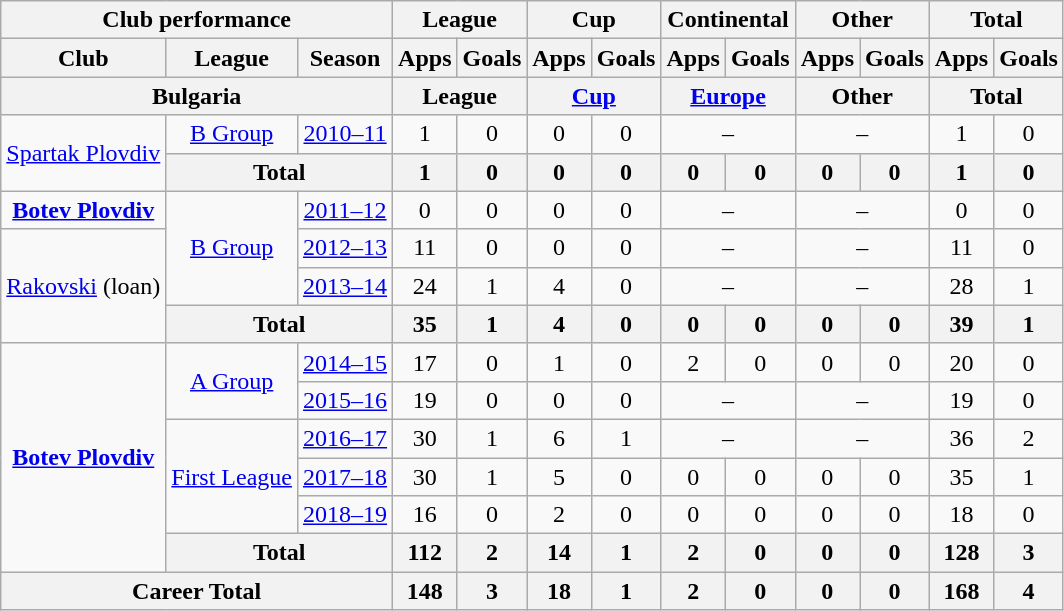<table class="wikitable" style="text-align: center">
<tr>
<th Colspan="3">Club performance</th>
<th Colspan="2">League</th>
<th Colspan="2">Cup</th>
<th Colspan="2">Continental</th>
<th Colspan="2">Other</th>
<th Colspan="3">Total</th>
</tr>
<tr>
<th>Club</th>
<th>League</th>
<th>Season</th>
<th>Apps</th>
<th>Goals</th>
<th>Apps</th>
<th>Goals</th>
<th>Apps</th>
<th>Goals</th>
<th>Apps</th>
<th>Goals</th>
<th>Apps</th>
<th>Goals</th>
</tr>
<tr>
<th Colspan="3">Bulgaria</th>
<th Colspan="2">League</th>
<th Colspan="2"><a href='#'>Cup</a></th>
<th Colspan="2"><a href='#'>Europe</a></th>
<th Colspan="2">Other</th>
<th Colspan="2">Total</th>
</tr>
<tr>
<td rowspan="2" valign="center"><a href='#'>Spartak Plovdiv</a></td>
<td rowspan="1"><a href='#'>B Group</a></td>
<td><a href='#'>2010–11</a></td>
<td>1</td>
<td>0</td>
<td>0</td>
<td>0</td>
<td colspan="2">–</td>
<td colspan="2">–</td>
<td>1</td>
<td>0</td>
</tr>
<tr>
<th colspan=2>Total</th>
<th>1</th>
<th>0</th>
<th>0</th>
<th>0</th>
<th>0</th>
<th>0</th>
<th>0</th>
<th>0</th>
<th>1</th>
<th>0</th>
</tr>
<tr>
<td rowspan="1" valign="center"><strong><a href='#'>Botev Plovdiv</a></strong></td>
<td rowspan="3"><a href='#'>B Group</a></td>
<td><a href='#'>2011–12</a></td>
<td>0</td>
<td>0</td>
<td>0</td>
<td>0</td>
<td colspan="2">–</td>
<td colspan="2">–</td>
<td>0</td>
<td>0</td>
</tr>
<tr>
<td rowspan="3" valign="center"><a href='#'>Rakovski</a> (loan)</td>
<td><a href='#'>2012–13</a></td>
<td>11</td>
<td>0</td>
<td>0</td>
<td>0</td>
<td colspan="2">–</td>
<td colspan="2">–</td>
<td>11</td>
<td>0</td>
</tr>
<tr>
<td><a href='#'>2013–14</a></td>
<td>24</td>
<td>1</td>
<td>4</td>
<td>0</td>
<td colspan="2">–</td>
<td colspan="2">–</td>
<td>28</td>
<td>1</td>
</tr>
<tr>
<th colspan=2>Total</th>
<th>35</th>
<th>1</th>
<th>4</th>
<th>0</th>
<th>0</th>
<th>0</th>
<th>0</th>
<th>0</th>
<th>39</th>
<th>1</th>
</tr>
<tr>
<td rowspan="6" valign="center"><strong><a href='#'>Botev Plovdiv</a></strong></td>
<td rowspan="2"><a href='#'>A Group</a></td>
<td><a href='#'>2014–15</a></td>
<td>17</td>
<td>0</td>
<td>1</td>
<td>0</td>
<td>2</td>
<td>0</td>
<td>0</td>
<td>0</td>
<td>20</td>
<td>0</td>
</tr>
<tr>
<td><a href='#'>2015–16</a></td>
<td>19</td>
<td>0</td>
<td>0</td>
<td>0</td>
<td colspan="2">–</td>
<td colspan="2">–</td>
<td>19</td>
<td>0</td>
</tr>
<tr>
<td rowspan="3"><a href='#'>First League</a></td>
<td><a href='#'>2016–17</a></td>
<td>30</td>
<td>1</td>
<td>6</td>
<td>1</td>
<td colspan="2">–</td>
<td colspan="2">–</td>
<td>36</td>
<td>2</td>
</tr>
<tr>
<td><a href='#'>2017–18</a></td>
<td>30</td>
<td>1</td>
<td>5</td>
<td>0</td>
<td>0</td>
<td>0</td>
<td>0</td>
<td>0</td>
<td>35</td>
<td>1</td>
</tr>
<tr>
<td><a href='#'>2018–19</a></td>
<td>16</td>
<td>0</td>
<td>2</td>
<td>0</td>
<td>0</td>
<td>0</td>
<td>0</td>
<td>0</td>
<td>18</td>
<td>0</td>
</tr>
<tr>
<th colspan=2>Total</th>
<th>112</th>
<th>2</th>
<th>14</th>
<th>1</th>
<th>2</th>
<th>0</th>
<th>0</th>
<th>0</th>
<th>128</th>
<th>3</th>
</tr>
<tr>
<th colspan=3>Career Total</th>
<th>148</th>
<th>3</th>
<th>18</th>
<th>1</th>
<th>2</th>
<th>0</th>
<th>0</th>
<th>0</th>
<th>168</th>
<th>4</th>
</tr>
</table>
